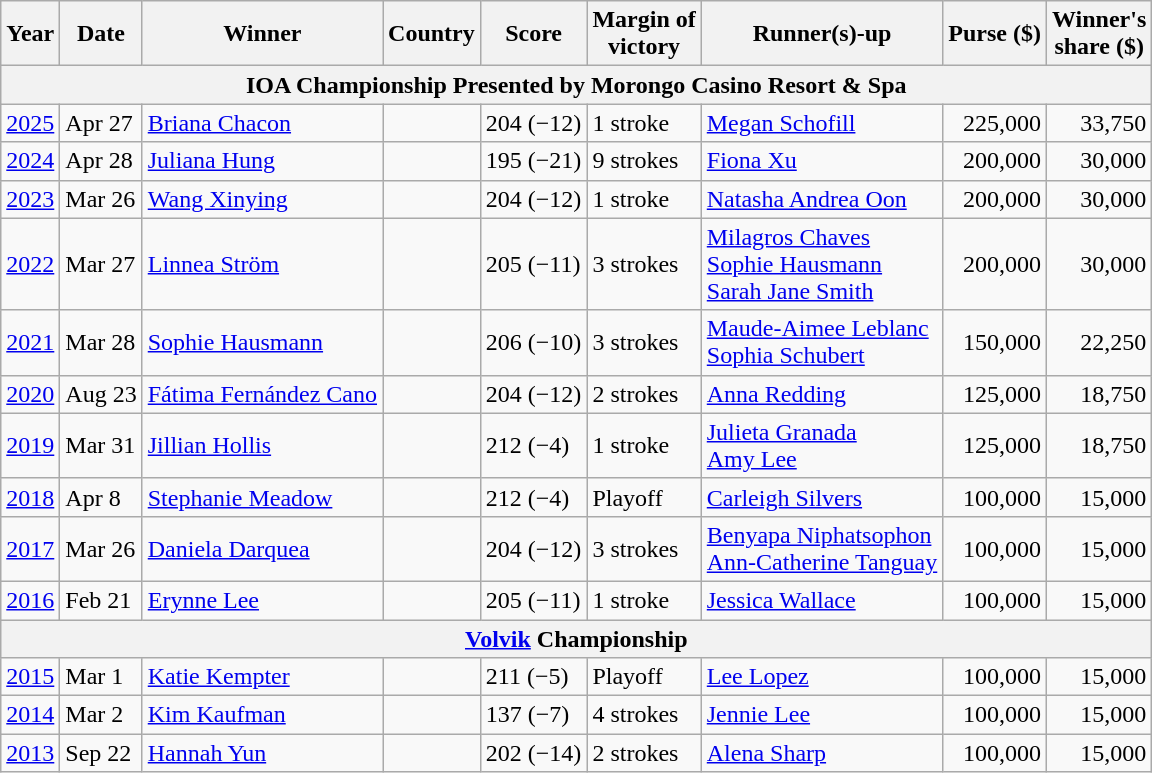<table class="wikitable">
<tr>
<th>Year</th>
<th>Date</th>
<th>Winner</th>
<th>Country</th>
<th>Score</th>
<th>Margin of<br>victory</th>
<th>Runner(s)-up</th>
<th>Purse ($)</th>
<th>Winner's<br>share ($)</th>
</tr>
<tr>
<th colspan=9>IOA Championship Presented by Morongo Casino Resort & Spa</th>
</tr>
<tr>
<td><a href='#'>2025</a></td>
<td>Apr 27</td>
<td><a href='#'>Briana Chacon</a></td>
<td></td>
<td>204 (−12)</td>
<td>1 stroke</td>
<td> <a href='#'>Megan Schofill</a></td>
<td align=right>225,000</td>
<td align=right>33,750</td>
</tr>
<tr>
<td><a href='#'>2024</a></td>
<td>Apr 28</td>
<td><a href='#'>Juliana Hung</a></td>
<td></td>
<td>195 (−21)</td>
<td>9 strokes</td>
<td> <a href='#'>Fiona Xu</a></td>
<td align=right>200,000</td>
<td align=right>30,000</td>
</tr>
<tr>
<td><a href='#'>2023</a></td>
<td>Mar 26</td>
<td><a href='#'>Wang Xinying</a> </td>
<td></td>
<td>204 (−12)</td>
<td>1 stroke</td>
<td> <a href='#'>Natasha Andrea Oon</a></td>
<td align=right>200,000</td>
<td align=right>30,000</td>
</tr>
<tr>
<td><a href='#'>2022</a></td>
<td>Mar 27</td>
<td><a href='#'>Linnea Ström</a></td>
<td></td>
<td>205 (−11)</td>
<td>3 strokes</td>
<td> <a href='#'>Milagros Chaves</a><br> <a href='#'>Sophie Hausmann</a><br> <a href='#'>Sarah Jane Smith</a></td>
<td align=right>200,000</td>
<td align=right>30,000</td>
</tr>
<tr>
<td><a href='#'>2021</a></td>
<td>Mar 28</td>
<td><a href='#'>Sophie Hausmann</a></td>
<td></td>
<td>206 (−10)</td>
<td>3 strokes</td>
<td> <a href='#'>Maude-Aimee Leblanc</a><br> <a href='#'>Sophia Schubert</a></td>
<td align=right>150,000</td>
<td align=right>22,250</td>
</tr>
<tr>
<td><a href='#'>2020</a></td>
<td>Aug 23</td>
<td><a href='#'>Fátima Fernández Cano</a></td>
<td></td>
<td>204 (−12)</td>
<td>2 strokes</td>
<td> <a href='#'>Anna Redding</a></td>
<td align=right>125,000</td>
<td align=right>18,750</td>
</tr>
<tr>
<td><a href='#'>2019</a></td>
<td>Mar 31</td>
<td><a href='#'>Jillian Hollis</a></td>
<td></td>
<td>212 (−4)</td>
<td>1 stroke</td>
<td> <a href='#'>Julieta Granada</a><br> <a href='#'>Amy Lee</a></td>
<td align=right>125,000</td>
<td align=right>18,750</td>
</tr>
<tr>
<td><a href='#'>2018</a></td>
<td>Apr 8</td>
<td><a href='#'>Stephanie Meadow</a></td>
<td></td>
<td>212 (−4)</td>
<td>Playoff</td>
<td> <a href='#'>Carleigh Silvers</a></td>
<td align=right>100,000</td>
<td align=right>15,000</td>
</tr>
<tr>
<td><a href='#'>2017</a></td>
<td>Mar 26</td>
<td><a href='#'>Daniela Darquea</a></td>
<td></td>
<td>204 (−12)</td>
<td>3 strokes</td>
<td> <a href='#'>Benyapa Niphatsophon</a><br> <a href='#'>Ann-Catherine Tanguay</a></td>
<td align=right>100,000</td>
<td align=right>15,000</td>
</tr>
<tr>
<td><a href='#'>2016</a></td>
<td>Feb 21</td>
<td><a href='#'>Erynne Lee</a></td>
<td></td>
<td>205 (−11)</td>
<td>1 stroke</td>
<td> <a href='#'>Jessica Wallace</a></td>
<td align=right>100,000</td>
<td align=right>15,000</td>
</tr>
<tr>
<th colspan=9><a href='#'>Volvik</a> Championship</th>
</tr>
<tr>
<td><a href='#'>2015</a></td>
<td>Mar 1</td>
<td><a href='#'>Katie Kempter</a></td>
<td></td>
<td>211 (−5)</td>
<td>Playoff</td>
<td> <a href='#'>Lee Lopez</a></td>
<td align=right>100,000</td>
<td align=right>15,000</td>
</tr>
<tr>
<td><a href='#'>2014</a></td>
<td>Mar 2</td>
<td><a href='#'>Kim Kaufman</a></td>
<td></td>
<td>137 (−7)</td>
<td>4 strokes</td>
<td> <a href='#'>Jennie Lee</a></td>
<td align=right>100,000</td>
<td align=right>15,000</td>
</tr>
<tr>
<td><a href='#'>2013</a></td>
<td>Sep 22</td>
<td><a href='#'>Hannah Yun</a></td>
<td></td>
<td>202 (−14)</td>
<td>2 strokes</td>
<td> <a href='#'>Alena Sharp</a></td>
<td align=right>100,000</td>
<td align=right>15,000</td>
</tr>
</table>
